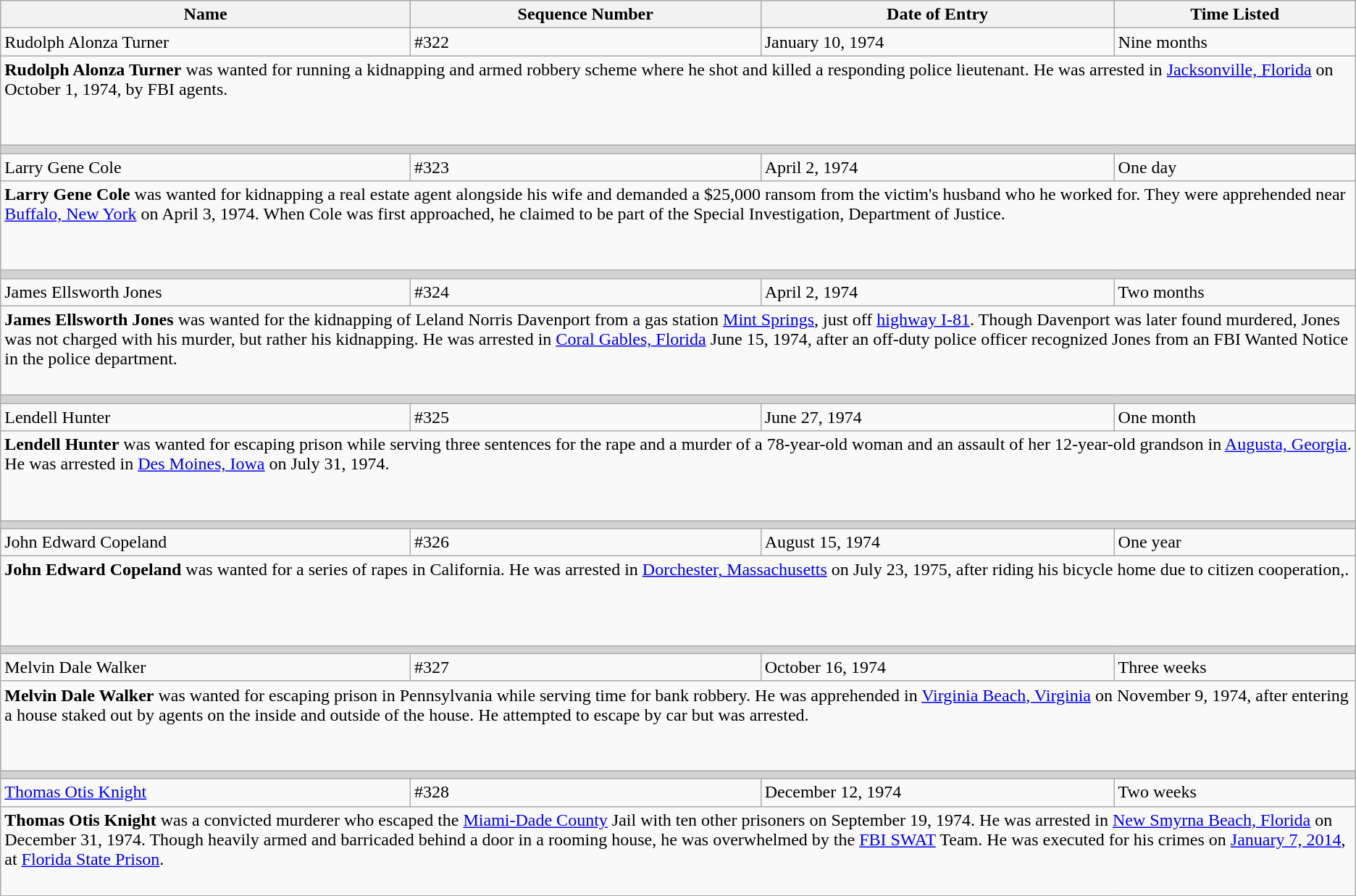<table class="wikitable">
<tr>
<th>Name</th>
<th>Sequence Number</th>
<th>Date of Entry</th>
<th>Time Listed</th>
</tr>
<tr>
<td height="10">Rudolph Alonza Turner</td>
<td>#322</td>
<td>January 10, 1974</td>
<td>Nine months</td>
</tr>
<tr>
<td colspan="4" valign="top" height="75"><strong>Rudolph Alonza Turner</strong> was wanted for running a kidnapping and armed robbery scheme where he shot and killed a responding police lieutenant. He was arrested in <a href='#'>Jacksonville, Florida</a> on October 1, 1974, by FBI agents.</td>
</tr>
<tr>
<td colSpan="4" style="background-color:lightgrey;"></td>
</tr>
<tr>
<td height="10">Larry Gene Cole</td>
<td>#323</td>
<td>April 2, 1974</td>
<td>One day</td>
</tr>
<tr>
<td colspan="4" valign="top" height="75"><strong>Larry Gene Cole</strong> was wanted for kidnapping a real estate agent alongside his wife and demanded a $25,000 ransom from the victim's husband who he worked for. They were apprehended near <a href='#'>Buffalo, New York</a> on April 3, 1974. When Cole was first approached, he claimed to be part of the Special Investigation, Department of Justice.</td>
</tr>
<tr>
<td colSpan="4" style="background-color:lightgrey;"></td>
</tr>
<tr>
<td height="10">James Ellsworth Jones</td>
<td>#324</td>
<td>April 2, 1974</td>
<td>Two months</td>
</tr>
<tr>
<td colspan="4" valign="top" height="75"><strong>James Ellsworth Jones</strong> was wanted for the kidnapping of Leland Norris Davenport from a gas station <a href='#'>Mint Springs</a>, just off <a href='#'>highway I-81</a>. Though Davenport was later found murdered, Jones was not charged with his murder, but rather his kidnapping. He was arrested in <a href='#'>Coral Gables, Florida</a> June 15, 1974, after an off-duty police officer recognized Jones from an FBI Wanted Notice in the police department.</td>
</tr>
<tr>
<td colSpan="4" style="background-color:lightgrey;"></td>
</tr>
<tr>
<td height="10">Lendell Hunter</td>
<td>#325</td>
<td>June 27, 1974</td>
<td>One month</td>
</tr>
<tr>
<td colspan="4" valign="top" height="75"><strong>Lendell Hunter</strong> was wanted for escaping prison while serving three sentences for the rape and a murder of a 78-year-old woman and an assault of her 12-year-old grandson in <a href='#'>Augusta, Georgia</a>. He was arrested in <a href='#'>Des Moines, Iowa</a> on July 31, 1974.</td>
</tr>
<tr>
<td colSpan="4" style="background-color:lightgrey;"></td>
</tr>
<tr>
<td height="10">John Edward Copeland</td>
<td>#326</td>
<td>August 15, 1974</td>
<td>One year</td>
</tr>
<tr>
<td colspan="4" valign="top" height="75"><strong>John Edward Copeland</strong> was wanted for a series of rapes in California. He was arrested in <a href='#'>Dorchester, Massachusetts</a> on July 23, 1975, after riding his bicycle home due to citizen cooperation,.</td>
</tr>
<tr>
<td colSpan="4" style="background-color:lightgrey;"></td>
</tr>
<tr>
<td height="10">Melvin Dale Walker</td>
<td>#327</td>
<td>October 16, 1974</td>
<td>Three weeks</td>
</tr>
<tr>
<td colspan="4" valign="top" height="75"><strong>Melvin Dale Walker</strong> was wanted for escaping prison in Pennsylvania while serving time for bank robbery. He was apprehended in <a href='#'>Virginia Beach, Virginia</a> on November 9, 1974, after entering a house staked out by agents on the inside and outside of the house. He attempted to escape by car but was arrested.</td>
</tr>
<tr>
<td colSpan="4" style="background-color:lightgrey;"></td>
</tr>
<tr>
<td height="10"><a href='#'>Thomas Otis Knight</a></td>
<td>#328</td>
<td>December 12, 1974</td>
<td>Two weeks</td>
</tr>
<tr>
<td colspan="4" valign="top" height="75"><strong>Thomas Otis Knight</strong> was a convicted murderer who escaped the <a href='#'>Miami-Dade County</a> Jail with ten other prisoners on September 19, 1974. He was arrested in <a href='#'>New Smyrna Beach, Florida</a> on December 31, 1974. Though heavily armed and barricaded behind a door in a rooming house, he was overwhelmed by the <a href='#'>FBI SWAT</a> Team. He was executed for his crimes on <a href='#'>January 7, 2014</a>, at <a href='#'>Florida State Prison</a>.</td>
</tr>
</table>
